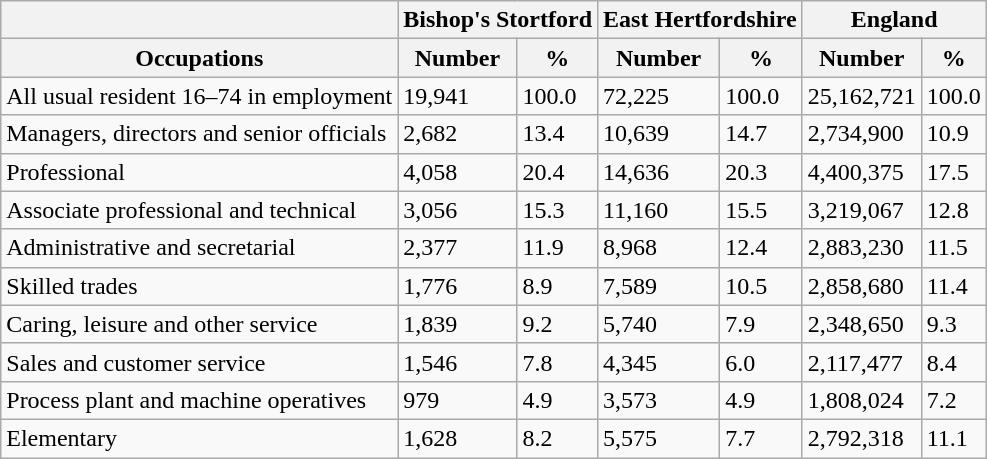<table class="wikitable">
<tr>
<th></th>
<th colspan="2">Bishop's Stortford</th>
<th colspan="2">East Hertfordshire</th>
<th colspan="2">England</th>
</tr>
<tr>
<th>Occupations</th>
<th>Number</th>
<th>%</th>
<th>Number</th>
<th>%</th>
<th>Number</th>
<th>%</th>
</tr>
<tr>
<td>All usual resident 16–74 in employment</td>
<td>19,941</td>
<td>100.0</td>
<td>72,225</td>
<td>100.0</td>
<td>25,162,721</td>
<td>100.0</td>
</tr>
<tr>
<td><abbr>Managers, directors and senior officials</abbr></td>
<td>2,682</td>
<td>13.4</td>
<td>10,639</td>
<td>14.7</td>
<td>2,734,900</td>
<td>10.9</td>
</tr>
<tr>
<td><abbr>Professional</abbr></td>
<td>4,058</td>
<td>20.4</td>
<td>14,636</td>
<td>20.3</td>
<td>4,400,375</td>
<td>17.5</td>
</tr>
<tr>
<td><abbr>Associate professional and technical</abbr></td>
<td>3,056</td>
<td>15.3</td>
<td>11,160</td>
<td>15.5</td>
<td>3,219,067</td>
<td>12.8</td>
</tr>
<tr>
<td><abbr>Administrative and secretarial</abbr></td>
<td>2,377</td>
<td>11.9</td>
<td>8,968</td>
<td>12.4</td>
<td>2,883,230</td>
<td>11.5</td>
</tr>
<tr>
<td><abbr>Skilled trades</abbr></td>
<td>1,776</td>
<td>8.9</td>
<td>7,589</td>
<td>10.5</td>
<td>2,858,680</td>
<td>11.4</td>
</tr>
<tr>
<td><abbr>Caring, leisure and other service</abbr></td>
<td>1,839</td>
<td>9.2</td>
<td>5,740</td>
<td>7.9</td>
<td>2,348,650</td>
<td>9.3</td>
</tr>
<tr>
<td><abbr>Sales and customer service</abbr></td>
<td>1,546</td>
<td>7.8</td>
<td>4,345</td>
<td>6.0</td>
<td>2,117,477</td>
<td>8.4</td>
</tr>
<tr>
<td><abbr>Process plant and machine operatives</abbr></td>
<td>979</td>
<td>4.9</td>
<td>3,573</td>
<td>4.9</td>
<td>1,808,024</td>
<td>7.2</td>
</tr>
<tr>
<td><abbr>Elementary</abbr></td>
<td>1,628</td>
<td>8.2</td>
<td>5,575</td>
<td>7.7</td>
<td>2,792,318</td>
<td>11.1</td>
</tr>
</table>
